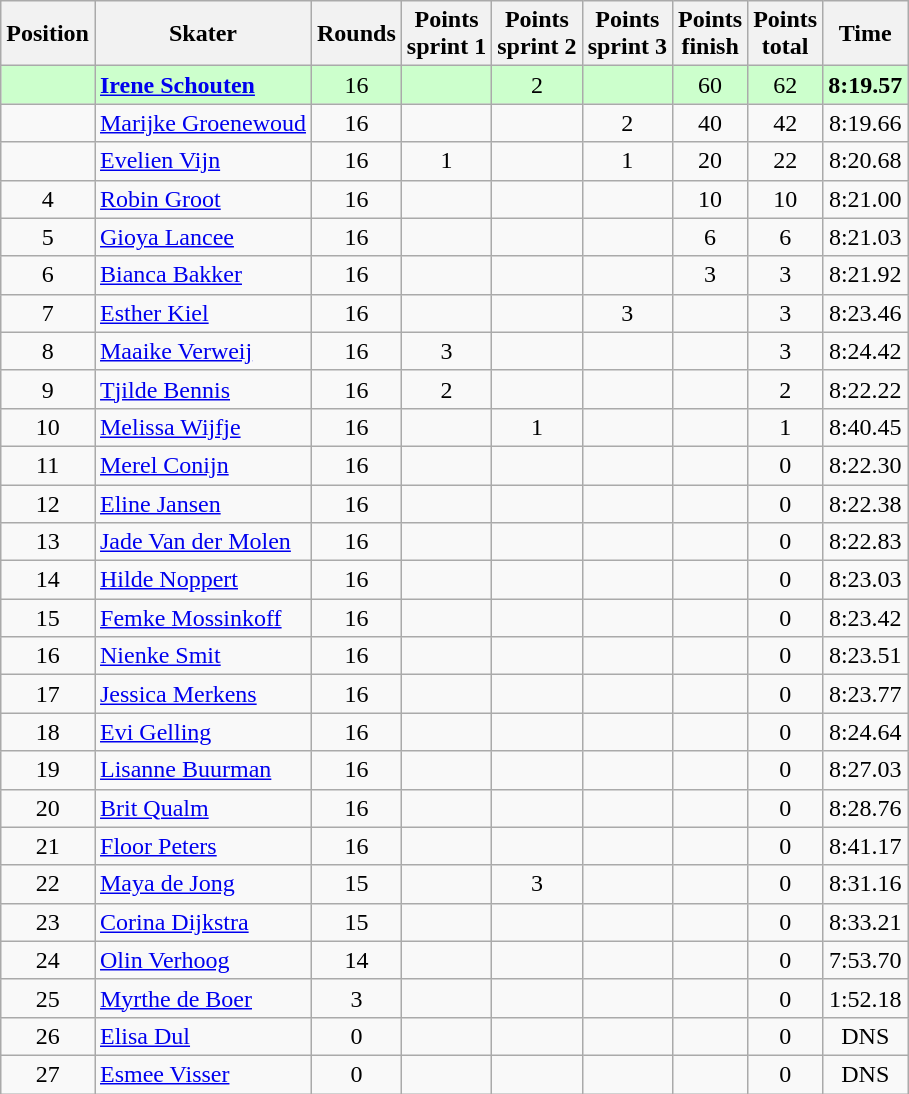<table class="wikitable sortable" style="text-align:center;">
<tr>
<th>Position</th>
<th>Skater</th>
<th>Rounds</th>
<th>Points <br> sprint 1</th>
<th>Points <br> sprint 2</th>
<th>Points <br> sprint 3</th>
<th>Points <br> finish</th>
<th>Points <br> total</th>
<th>Time</th>
</tr>
<tr bgcolor=ccffcc>
<td></td>
<td align="left"><strong><a href='#'>Irene Schouten</a></strong></td>
<td>16</td>
<td></td>
<td>2</td>
<td></td>
<td>60</td>
<td>62</td>
<td><strong>8:19.57</strong></td>
</tr>
<tr>
<td align="center"></td>
<td align="left"><a href='#'>Marijke Groenewoud</a></td>
<td>16</td>
<td></td>
<td></td>
<td>2</td>
<td>40</td>
<td>42</td>
<td>8:19.66</td>
</tr>
<tr>
<td align="center"></td>
<td align="left"><a href='#'>Evelien Vijn</a></td>
<td>16</td>
<td>1</td>
<td></td>
<td>1</td>
<td>20</td>
<td>22</td>
<td>8:20.68</td>
</tr>
<tr>
<td align="center">4</td>
<td align="left"><a href='#'>Robin Groot</a></td>
<td>16</td>
<td></td>
<td></td>
<td></td>
<td>10</td>
<td>10</td>
<td>8:21.00</td>
</tr>
<tr>
<td align="center">5</td>
<td align="left"><a href='#'>Gioya Lancee</a></td>
<td>16</td>
<td></td>
<td></td>
<td></td>
<td>6</td>
<td>6</td>
<td>8:21.03</td>
</tr>
<tr>
<td align="center">6</td>
<td align="left"><a href='#'>Bianca Bakker</a></td>
<td>16</td>
<td></td>
<td></td>
<td></td>
<td>3</td>
<td>3</td>
<td>8:21.92</td>
</tr>
<tr>
<td align="center">7</td>
<td align="left"><a href='#'>Esther Kiel</a></td>
<td>16</td>
<td></td>
<td></td>
<td>3</td>
<td></td>
<td>3</td>
<td>8:23.46</td>
</tr>
<tr>
<td align="center">8</td>
<td align="left"><a href='#'>Maaike Verweij</a></td>
<td>16</td>
<td>3</td>
<td></td>
<td></td>
<td></td>
<td>3</td>
<td>8:24.42</td>
</tr>
<tr>
<td align="center">9</td>
<td align="left"><a href='#'>Tjilde Bennis</a></td>
<td>16</td>
<td>2</td>
<td></td>
<td></td>
<td></td>
<td>2</td>
<td>8:22.22</td>
</tr>
<tr>
<td align="center">10</td>
<td align="left"><a href='#'>Melissa Wijfje</a></td>
<td>16</td>
<td></td>
<td>1</td>
<td></td>
<td></td>
<td>1</td>
<td>8:40.45</td>
</tr>
<tr>
<td align="center">11</td>
<td align="left"><a href='#'>Merel Conijn</a></td>
<td>16</td>
<td></td>
<td></td>
<td></td>
<td></td>
<td>0</td>
<td>8:22.30</td>
</tr>
<tr>
<td align="center">12</td>
<td align="left"><a href='#'>Eline Jansen</a></td>
<td>16</td>
<td></td>
<td></td>
<td></td>
<td></td>
<td>0</td>
<td>8:22.38</td>
</tr>
<tr>
<td align="center">13</td>
<td align="left"><a href='#'>Jade Van der Molen</a></td>
<td>16</td>
<td></td>
<td></td>
<td></td>
<td></td>
<td>0</td>
<td>8:22.83</td>
</tr>
<tr>
<td align="center">14</td>
<td align="left"><a href='#'>Hilde Noppert</a></td>
<td>16</td>
<td></td>
<td></td>
<td></td>
<td></td>
<td>0</td>
<td>8:23.03</td>
</tr>
<tr>
<td align="center">15</td>
<td align="left"><a href='#'>Femke Mossinkoff</a></td>
<td>16</td>
<td></td>
<td></td>
<td></td>
<td></td>
<td>0</td>
<td>8:23.42</td>
</tr>
<tr>
<td align="center">16</td>
<td align="left"><a href='#'>Nienke Smit</a></td>
<td>16</td>
<td></td>
<td></td>
<td></td>
<td></td>
<td>0</td>
<td>8:23.51</td>
</tr>
<tr>
<td align="center">17</td>
<td align="left"><a href='#'>Jessica Merkens</a></td>
<td>16</td>
<td></td>
<td></td>
<td></td>
<td></td>
<td>0</td>
<td>8:23.77</td>
</tr>
<tr>
<td align="center">18</td>
<td align="left"><a href='#'>Evi Gelling</a></td>
<td>16</td>
<td></td>
<td></td>
<td></td>
<td></td>
<td>0</td>
<td>8:24.64</td>
</tr>
<tr>
<td align="center">19</td>
<td align="left"><a href='#'>Lisanne Buurman</a></td>
<td>16</td>
<td></td>
<td></td>
<td></td>
<td></td>
<td>0</td>
<td>8:27.03</td>
</tr>
<tr>
<td align="center">20</td>
<td align="left"><a href='#'>Brit Qualm</a></td>
<td>16</td>
<td></td>
<td></td>
<td></td>
<td></td>
<td>0</td>
<td>8:28.76</td>
</tr>
<tr>
<td align="center">21</td>
<td align="left"><a href='#'>Floor Peters</a></td>
<td>16</td>
<td></td>
<td></td>
<td></td>
<td></td>
<td>0</td>
<td>8:41.17</td>
</tr>
<tr>
<td align="center">22</td>
<td align="left"><a href='#'>Maya de Jong</a></td>
<td>15</td>
<td></td>
<td>3</td>
<td></td>
<td></td>
<td>0</td>
<td>8:31.16</td>
</tr>
<tr>
<td align="center">23</td>
<td align="left"><a href='#'>Corina Dijkstra</a></td>
<td>15</td>
<td></td>
<td></td>
<td></td>
<td></td>
<td>0</td>
<td>8:33.21</td>
</tr>
<tr>
<td align="center">24</td>
<td align="left"><a href='#'>Olin Verhoog</a></td>
<td>14</td>
<td></td>
<td></td>
<td></td>
<td></td>
<td>0</td>
<td>7:53.70</td>
</tr>
<tr>
<td align="center">25</td>
<td align="left"><a href='#'>Myrthe de Boer</a></td>
<td>3</td>
<td></td>
<td></td>
<td></td>
<td></td>
<td>0</td>
<td>1:52.18</td>
</tr>
<tr>
<td align="center">26</td>
<td align="left"><a href='#'>Elisa Dul</a></td>
<td>0</td>
<td></td>
<td></td>
<td></td>
<td></td>
<td>0</td>
<td>DNS</td>
</tr>
<tr>
<td align="center">27</td>
<td align="left"><a href='#'>Esmee Visser</a></td>
<td>0</td>
<td></td>
<td></td>
<td></td>
<td></td>
<td>0</td>
<td>DNS</td>
</tr>
</table>
